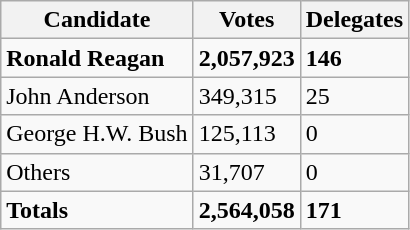<table class="wikitable">
<tr>
<th>Candidate</th>
<th>Votes</th>
<th>Delegates</th>
</tr>
<tr>
<td><strong>Ronald Reagan</strong></td>
<td><strong>2,057,923</strong></td>
<td><strong>146</strong></td>
</tr>
<tr>
<td>John Anderson</td>
<td>349,315</td>
<td>25</td>
</tr>
<tr>
<td>George H.W. Bush</td>
<td>125,113</td>
<td>0</td>
</tr>
<tr>
<td>Others</td>
<td>31,707</td>
<td>0</td>
</tr>
<tr>
<td><strong>Totals</strong></td>
<td><strong>2,564,058</strong></td>
<td><strong>171</strong></td>
</tr>
</table>
